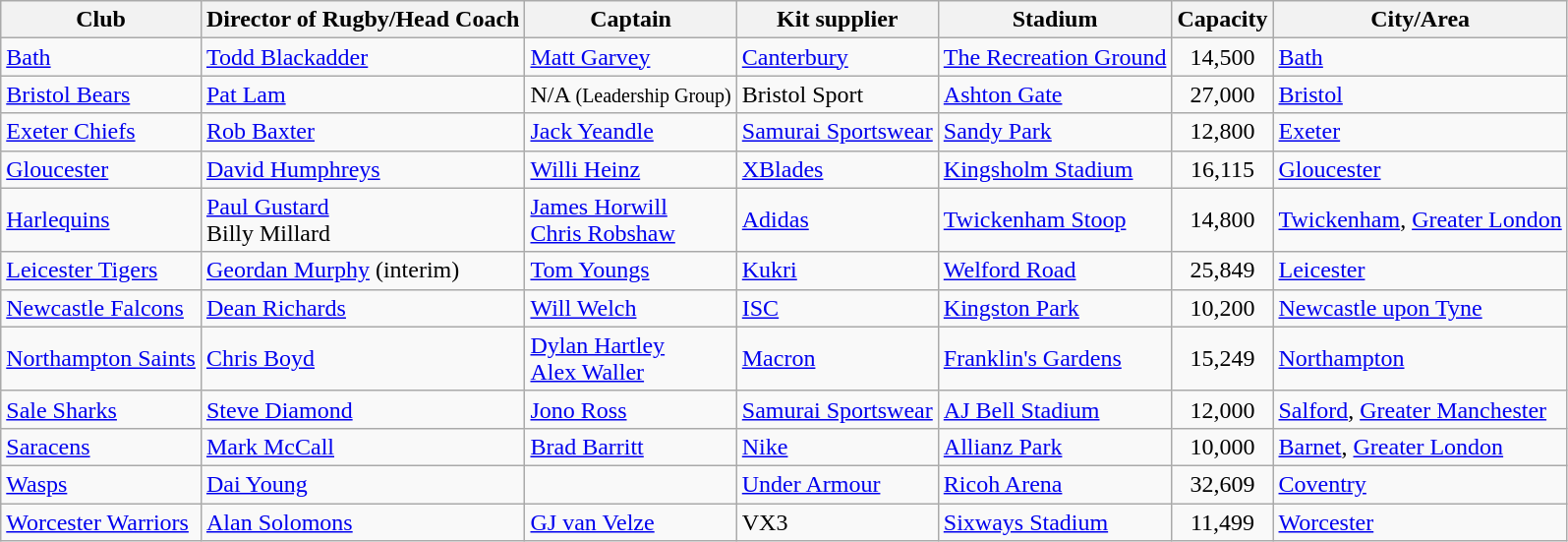<table class="wikitable sortable">
<tr>
<th>Club</th>
<th>Director of Rugby/Head Coach</th>
<th>Captain</th>
<th>Kit supplier</th>
<th>Stadium</th>
<th>Capacity</th>
<th>City/Area</th>
</tr>
<tr>
<td><a href='#'>Bath</a></td>
<td> <a href='#'>Todd Blackadder</a></td>
<td> <a href='#'>Matt Garvey</a></td>
<td><a href='#'>Canterbury</a></td>
<td><a href='#'>The Recreation Ground</a></td>
<td align=center>14,500</td>
<td><a href='#'>Bath</a></td>
</tr>
<tr>
<td><a href='#'>Bristol Bears</a></td>
<td> <a href='#'>Pat Lam</a></td>
<td>N/A <small>(Leadership Group)</small></td>
<td>Bristol Sport</td>
<td><a href='#'>Ashton Gate</a></td>
<td align=center>27,000</td>
<td><a href='#'>Bristol</a></td>
</tr>
<tr>
<td><a href='#'>Exeter Chiefs</a></td>
<td> <a href='#'>Rob Baxter</a></td>
<td> <a href='#'>Jack Yeandle</a></td>
<td><a href='#'>Samurai Sportswear</a></td>
<td><a href='#'>Sandy Park</a></td>
<td align=center>12,800</td>
<td><a href='#'>Exeter</a></td>
</tr>
<tr>
<td><a href='#'>Gloucester</a></td>
<td> <a href='#'>David Humphreys</a></td>
<td> <a href='#'>Willi Heinz</a></td>
<td><a href='#'>XBlades</a></td>
<td><a href='#'>Kingsholm Stadium</a></td>
<td align=center>16,115</td>
<td><a href='#'>Gloucester</a></td>
</tr>
<tr>
<td><a href='#'>Harlequins</a></td>
<td> <a href='#'>Paul Gustard</a><br> Billy Millard</td>
<td> <a href='#'>James Horwill</a><br> <a href='#'>Chris Robshaw</a></td>
<td><a href='#'>Adidas</a></td>
<td><a href='#'>Twickenham Stoop</a></td>
<td align=center>14,800</td>
<td><a href='#'>Twickenham</a>, <a href='#'>Greater London</a></td>
</tr>
<tr>
<td><a href='#'>Leicester Tigers</a></td>
<td> <a href='#'>Geordan Murphy</a> (interim)</td>
<td> <a href='#'>Tom Youngs</a></td>
<td><a href='#'>Kukri</a></td>
<td><a href='#'>Welford Road</a></td>
<td align=center>25,849</td>
<td><a href='#'>Leicester</a></td>
</tr>
<tr>
<td><a href='#'>Newcastle Falcons</a></td>
<td> <a href='#'>Dean Richards</a></td>
<td> <a href='#'>Will Welch</a></td>
<td><a href='#'>ISC</a></td>
<td><a href='#'>Kingston Park</a></td>
<td align=center>10,200</td>
<td><a href='#'>Newcastle upon Tyne</a></td>
</tr>
<tr>
<td><a href='#'>Northampton Saints</a></td>
<td>  <a href='#'>Chris Boyd</a></td>
<td> <a href='#'>Dylan Hartley</a><br> <a href='#'>Alex Waller</a></td>
<td><a href='#'>Macron</a></td>
<td><a href='#'>Franklin's Gardens</a></td>
<td style="text-align:center;">15,249</td>
<td><a href='#'>Northampton</a></td>
</tr>
<tr>
<td><a href='#'>Sale Sharks</a></td>
<td> <a href='#'>Steve Diamond</a></td>
<td> <a href='#'>Jono Ross</a></td>
<td><a href='#'>Samurai Sportswear</a></td>
<td><a href='#'>AJ Bell Stadium</a></td>
<td align=center>12,000</td>
<td><a href='#'>Salford</a>, <a href='#'>Greater Manchester</a></td>
</tr>
<tr>
<td><a href='#'>Saracens</a></td>
<td> <a href='#'>Mark McCall</a></td>
<td> <a href='#'>Brad Barritt</a></td>
<td><a href='#'>Nike</a></td>
<td><a href='#'>Allianz Park</a></td>
<td style="text-align:center;">10,000</td>
<td><a href='#'>Barnet</a>, <a href='#'>Greater London</a></td>
</tr>
<tr>
<td><a href='#'>Wasps</a></td>
<td> <a href='#'>Dai Young</a></td>
<td></td>
<td><a href='#'>Under Armour</a></td>
<td><a href='#'>Ricoh Arena</a></td>
<td align=center>32,609</td>
<td><a href='#'>Coventry</a></td>
</tr>
<tr>
<td><a href='#'>Worcester Warriors</a></td>
<td> <a href='#'>Alan Solomons</a></td>
<td> <a href='#'>GJ van Velze</a></td>
<td>VX3</td>
<td><a href='#'>Sixways Stadium</a></td>
<td align=center>11,499</td>
<td><a href='#'>Worcester</a></td>
</tr>
</table>
